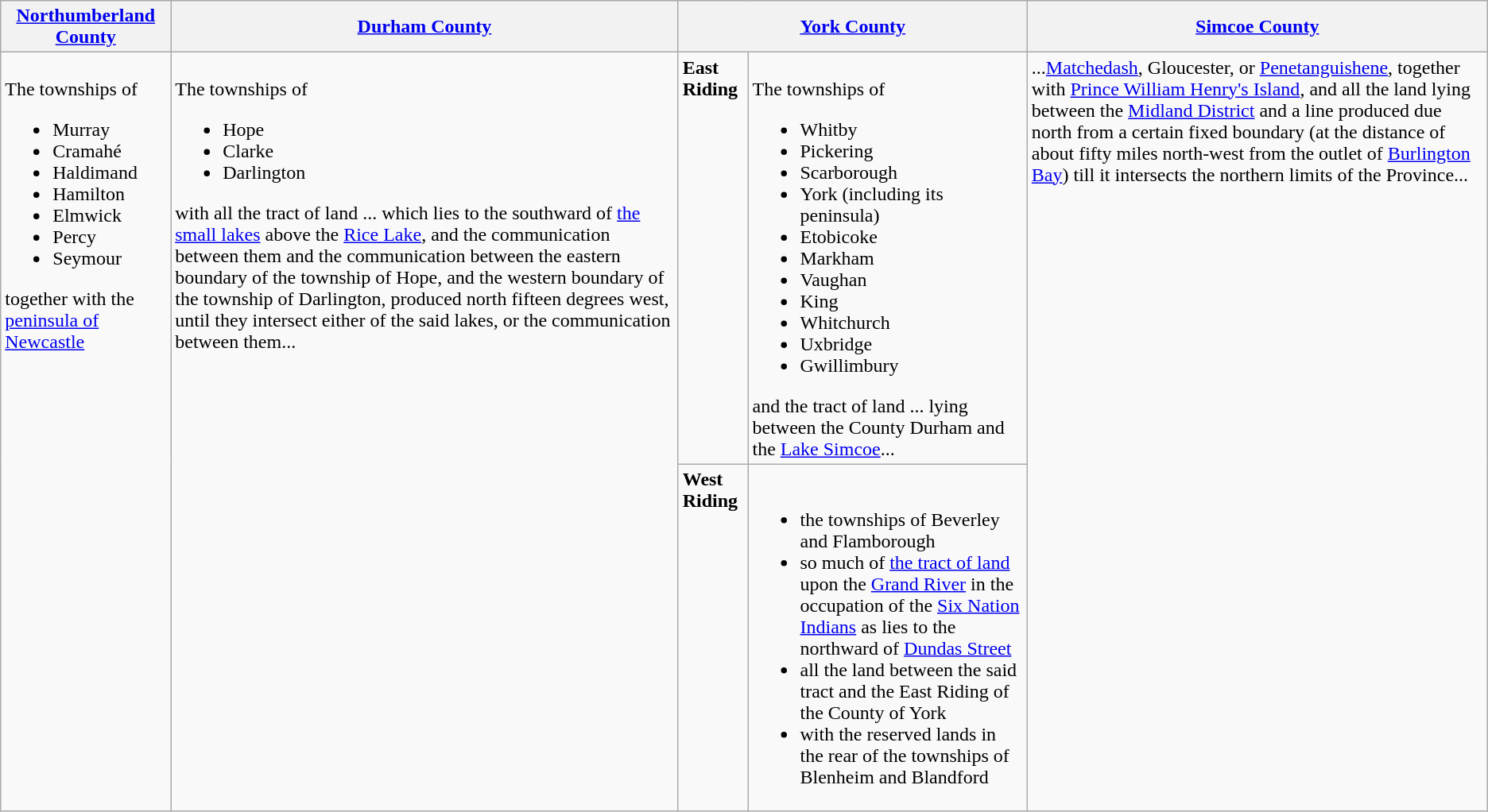<table class="wikitable">
<tr>
<th><a href='#'>Northumberland County</a></th>
<th><a href='#'>Durham County</a></th>
<th colspan="2"><a href='#'>York County</a></th>
<th><a href='#'>Simcoe County</a></th>
</tr>
<tr valign="top">
<td rowspan="2"><br>The townships of
<ul><li>Murray</li><li>Cramahé</li><li>Haldimand</li><li>Hamilton</li><li>Elmwick</li><li>Percy</li><li>Seymour</li></ul>
together with the <a href='#'>peninsula of Newcastle</a></td>
<td rowspan="2"><br>The townships of
<ul><li>Hope</li><li>Clarke</li><li>Darlington</li></ul>
with all the tract of land ... which lies to the southward of <a href='#'>the small lakes</a> above the <a href='#'>Rice Lake</a>, and the communication between them and the communication between the eastern boundary of the township of Hope, and the western boundary of the township of Darlington, produced north fifteen degrees west, until they intersect either of the said lakes, or the communication between them...</td>
<td><strong>East Riding</strong></td>
<td><br>The townships of
<ul><li>Whitby</li><li>Pickering</li><li>Scarborough</li><li>York (including its peninsula)</li><li>Etobicoke</li><li>Markham</li><li>Vaughan</li><li>King</li><li>Whitchurch</li><li>Uxbridge</li><li>Gwillimbury</li></ul>
and the tract of land ... lying between the County Durham and the <a href='#'>Lake Simcoe</a>...</td>
<td rowspan="2">...<a href='#'>Matchedash</a>, Gloucester, or <a href='#'>Penetanguishene</a>, together with <a href='#'>Prince William Henry's Island</a>, and all the land lying between the <a href='#'>Midland District</a> and a line produced due north from a certain fixed boundary (at the distance of about fifty miles north-west from the outlet of <a href='#'>Burlington Bay</a>) till it intersects the northern limits of the Province...</td>
</tr>
<tr valign="top">
<td><strong>West Riding</strong></td>
<td><br><ul><li>the townships of Beverley and Flamborough</li><li>so much of <a href='#'>the tract of land</a> upon the <a href='#'>Grand River</a> in the occupation of the <a href='#'>Six Nation Indians</a> as lies to the northward of <a href='#'>Dundas Street</a></li><li>all the land between the said tract and the East Riding of the County of York</li><li>with the reserved lands in the rear of the townships of Blenheim and Blandford</li></ul></td>
</tr>
</table>
